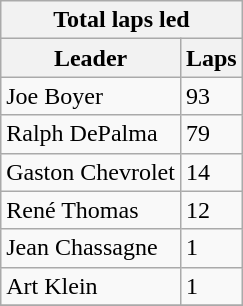<table class="wikitable">
<tr>
<th colspan=2>Total laps led</th>
</tr>
<tr>
<th>Leader</th>
<th>Laps</th>
</tr>
<tr>
<td>Joe Boyer</td>
<td>93</td>
</tr>
<tr>
<td>Ralph DePalma</td>
<td>79</td>
</tr>
<tr>
<td>Gaston Chevrolet</td>
<td>14</td>
</tr>
<tr>
<td>René Thomas</td>
<td>12</td>
</tr>
<tr>
<td>Jean Chassagne</td>
<td>1</td>
</tr>
<tr>
<td>Art Klein</td>
<td>1</td>
</tr>
<tr>
</tr>
</table>
